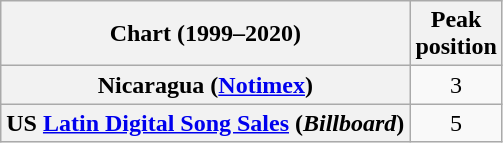<table class="wikitable sortable plainrowheaders" style="text-align:center">
<tr>
<th>Chart (1999–2020)</th>
<th>Peak<br>position</th>
</tr>
<tr>
<th scope="row">Nicaragua (<a href='#'>Notimex</a>)</th>
<td>3</td>
</tr>
<tr>
<th scope="row">US <a href='#'>Latin Digital Song Sales</a> (<em>Billboard</em>)</th>
<td>5</td>
</tr>
</table>
